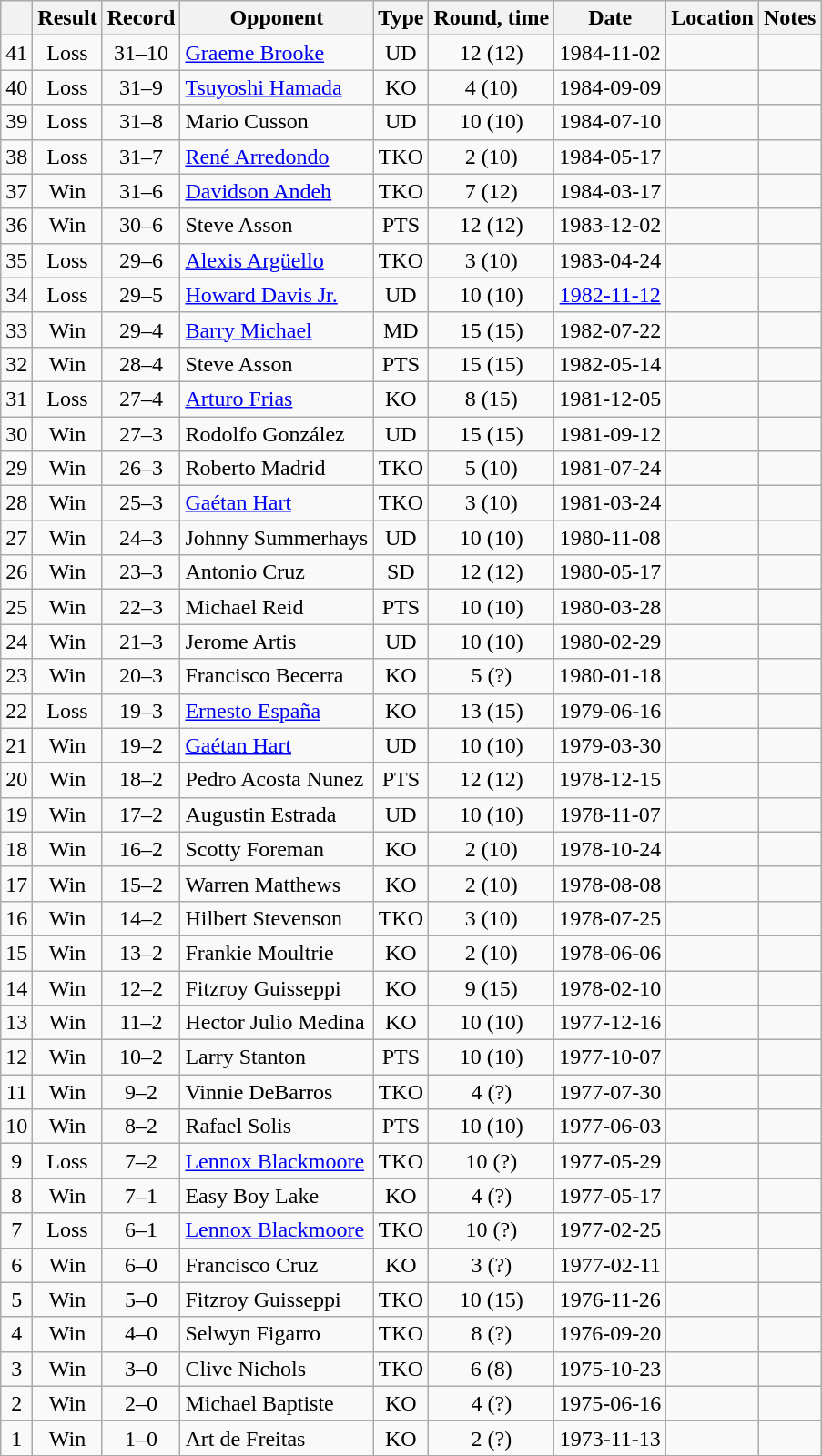<table class=wikitable style=text-align:center>
<tr>
<th></th>
<th>Result</th>
<th>Record</th>
<th>Opponent</th>
<th>Type</th>
<th>Round, time</th>
<th>Date</th>
<th>Location</th>
<th>Notes</th>
</tr>
<tr>
<td>41</td>
<td>Loss</td>
<td>31–10</td>
<td align=left><a href='#'>Graeme Brooke</a></td>
<td>UD</td>
<td>12 (12)</td>
<td>1984-11-02</td>
<td align=left></td>
<td align=left></td>
</tr>
<tr>
<td>40</td>
<td>Loss</td>
<td>31–9</td>
<td align=left><a href='#'>Tsuyoshi Hamada</a></td>
<td>KO</td>
<td>4 (10)</td>
<td>1984-09-09</td>
<td align=left></td>
<td align=left></td>
</tr>
<tr>
<td>39</td>
<td>Loss</td>
<td>31–8</td>
<td align=left>Mario Cusson</td>
<td>UD</td>
<td>10 (10)</td>
<td>1984-07-10</td>
<td align=left></td>
<td align=left></td>
</tr>
<tr>
<td>38</td>
<td>Loss</td>
<td>31–7</td>
<td align=left><a href='#'>René Arredondo</a></td>
<td>TKO</td>
<td>2 (10)</td>
<td>1984-05-17</td>
<td align=left></td>
<td align=left></td>
</tr>
<tr>
<td>37</td>
<td>Win</td>
<td>31–6</td>
<td align=left><a href='#'>Davidson Andeh</a></td>
<td>TKO</td>
<td>7 (12)</td>
<td>1984-03-17</td>
<td align=left></td>
<td align=left></td>
</tr>
<tr>
<td>36</td>
<td>Win</td>
<td>30–6</td>
<td align=left>Steve Asson</td>
<td>PTS</td>
<td>12 (12)</td>
<td>1983-12-02</td>
<td align=left></td>
<td align=left></td>
</tr>
<tr>
<td>35</td>
<td>Loss</td>
<td>29–6</td>
<td align=left><a href='#'>Alexis Argüello</a></td>
<td>TKO</td>
<td>3 (10)</td>
<td>1983-04-24</td>
<td align=left></td>
<td align=left></td>
</tr>
<tr>
<td>34</td>
<td>Loss</td>
<td>29–5</td>
<td align=left><a href='#'>Howard Davis Jr.</a></td>
<td>UD</td>
<td>10 (10)</td>
<td><a href='#'>1982-11-12</a></td>
<td align=left></td>
<td align=left></td>
</tr>
<tr>
<td>33</td>
<td>Win</td>
<td>29–4</td>
<td align=left><a href='#'>Barry Michael</a></td>
<td>MD</td>
<td>15 (15)</td>
<td>1982-07-22</td>
<td align=left></td>
<td align=left></td>
</tr>
<tr>
<td>32</td>
<td>Win</td>
<td>28–4</td>
<td align=left>Steve Asson</td>
<td>PTS</td>
<td>15 (15)</td>
<td>1982-05-14</td>
<td align=left></td>
<td align=left></td>
</tr>
<tr>
<td>31</td>
<td>Loss</td>
<td>27–4</td>
<td align=left><a href='#'>Arturo Frias</a></td>
<td>KO</td>
<td>8 (15)</td>
<td>1981-12-05</td>
<td align=left></td>
<td align=left></td>
</tr>
<tr>
<td>30</td>
<td>Win</td>
<td>27–3</td>
<td align=left>Rodolfo González</td>
<td>UD</td>
<td>15 (15)</td>
<td>1981-09-12</td>
<td align=left></td>
<td align=left></td>
</tr>
<tr>
<td>29</td>
<td>Win</td>
<td>26–3</td>
<td align=left>Roberto Madrid</td>
<td>TKO</td>
<td>5 (10)</td>
<td>1981-07-24</td>
<td align=left></td>
<td align=left></td>
</tr>
<tr>
<td>28</td>
<td>Win</td>
<td>25–3</td>
<td align=left><a href='#'>Gaétan Hart</a></td>
<td>TKO</td>
<td>3 (10)</td>
<td>1981-03-24</td>
<td align=left></td>
<td align=left></td>
</tr>
<tr>
<td>27</td>
<td>Win</td>
<td>24–3</td>
<td align=left>Johnny Summerhays</td>
<td>UD</td>
<td>10 (10)</td>
<td>1980-11-08</td>
<td align=left></td>
<td align=left></td>
</tr>
<tr>
<td>26</td>
<td>Win</td>
<td>23–3</td>
<td align=left>Antonio Cruz</td>
<td>SD</td>
<td>12 (12)</td>
<td>1980-05-17</td>
<td align=left></td>
<td align=left></td>
</tr>
<tr>
<td>25</td>
<td>Win</td>
<td>22–3</td>
<td align=left>Michael Reid</td>
<td>PTS</td>
<td>10 (10)</td>
<td>1980-03-28</td>
<td align=left></td>
<td align=left></td>
</tr>
<tr>
<td>24</td>
<td>Win</td>
<td>21–3</td>
<td align=left>Jerome Artis</td>
<td>UD</td>
<td>10 (10)</td>
<td>1980-02-29</td>
<td align=left></td>
<td align=left></td>
</tr>
<tr>
<td>23</td>
<td>Win</td>
<td>20–3</td>
<td align=left>Francisco Becerra</td>
<td>KO</td>
<td>5 (?)</td>
<td>1980-01-18</td>
<td align=left></td>
<td align=left></td>
</tr>
<tr>
<td>22</td>
<td>Loss</td>
<td>19–3</td>
<td align=left><a href='#'>Ernesto España</a></td>
<td>KO</td>
<td>13 (15)</td>
<td>1979-06-16</td>
<td align=left></td>
<td align=left></td>
</tr>
<tr>
<td>21</td>
<td>Win</td>
<td>19–2</td>
<td align=left><a href='#'>Gaétan Hart</a></td>
<td>UD</td>
<td>10 (10)</td>
<td>1979-03-30</td>
<td align=left></td>
<td align=left></td>
</tr>
<tr>
<td>20</td>
<td>Win</td>
<td>18–2</td>
<td align=left>Pedro Acosta Nunez</td>
<td>PTS</td>
<td>12 (12)</td>
<td>1978-12-15</td>
<td align=left></td>
<td align=left></td>
</tr>
<tr>
<td>19</td>
<td>Win</td>
<td>17–2</td>
<td align=left>Augustin Estrada</td>
<td>UD</td>
<td>10 (10)</td>
<td>1978-11-07</td>
<td align=left></td>
<td align=left></td>
</tr>
<tr>
<td>18</td>
<td>Win</td>
<td>16–2</td>
<td align=left>Scotty Foreman</td>
<td>KO</td>
<td>2 (10)</td>
<td>1978-10-24</td>
<td align=left></td>
<td align=left></td>
</tr>
<tr>
<td>17</td>
<td>Win</td>
<td>15–2</td>
<td align=left>Warren Matthews</td>
<td>KO</td>
<td>2 (10)</td>
<td>1978-08-08</td>
<td align=left></td>
<td align=left></td>
</tr>
<tr>
<td>16</td>
<td>Win</td>
<td>14–2</td>
<td align=left>Hilbert Stevenson</td>
<td>TKO</td>
<td>3 (10)</td>
<td>1978-07-25</td>
<td align=left></td>
<td align=left></td>
</tr>
<tr>
<td>15</td>
<td>Win</td>
<td>13–2</td>
<td align=left>Frankie Moultrie</td>
<td>KO</td>
<td>2 (10)</td>
<td>1978-06-06</td>
<td align=left></td>
<td align=left></td>
</tr>
<tr>
<td>14</td>
<td>Win</td>
<td>12–2</td>
<td align=left>Fitzroy Guisseppi</td>
<td>KO</td>
<td>9 (15)</td>
<td>1978-02-10</td>
<td align=left></td>
<td align=left></td>
</tr>
<tr>
<td>13</td>
<td>Win</td>
<td>11–2</td>
<td align=left>Hector Julio Medina</td>
<td>KO</td>
<td>10 (10)</td>
<td>1977-12-16</td>
<td align=left></td>
<td align=left></td>
</tr>
<tr>
<td>12</td>
<td>Win</td>
<td>10–2</td>
<td align=left>Larry Stanton</td>
<td>PTS</td>
<td>10 (10)</td>
<td>1977-10-07</td>
<td align=left></td>
<td align=left></td>
</tr>
<tr>
<td>11</td>
<td>Win</td>
<td>9–2</td>
<td align=left>Vinnie DeBarros</td>
<td>TKO</td>
<td>4 (?)</td>
<td>1977-07-30</td>
<td align=left></td>
<td align=left></td>
</tr>
<tr>
<td>10</td>
<td>Win</td>
<td>8–2</td>
<td align=left>Rafael Solis</td>
<td>PTS</td>
<td>10 (10)</td>
<td>1977-06-03</td>
<td align=left></td>
<td align=left></td>
</tr>
<tr>
<td>9</td>
<td>Loss</td>
<td>7–2</td>
<td align=left><a href='#'>Lennox Blackmoore</a></td>
<td>TKO</td>
<td>10 (?)</td>
<td>1977-05-29</td>
<td align=left></td>
<td align=left></td>
</tr>
<tr>
<td>8</td>
<td>Win</td>
<td>7–1</td>
<td align=left>Easy Boy Lake</td>
<td>KO</td>
<td>4 (?)</td>
<td>1977-05-17</td>
<td align=left></td>
<td align=left></td>
</tr>
<tr>
<td>7</td>
<td>Loss</td>
<td>6–1</td>
<td align=left><a href='#'>Lennox Blackmoore</a></td>
<td>TKO</td>
<td>10 (?)</td>
<td>1977-02-25</td>
<td align=left></td>
<td align=left></td>
</tr>
<tr>
<td>6</td>
<td>Win</td>
<td>6–0</td>
<td align=left>Francisco Cruz</td>
<td>KO</td>
<td>3 (?)</td>
<td>1977-02-11</td>
<td align=left></td>
<td align=left></td>
</tr>
<tr>
<td>5</td>
<td>Win</td>
<td>5–0</td>
<td align=left>Fitzroy Guisseppi</td>
<td>TKO</td>
<td>10 (15)</td>
<td>1976-11-26</td>
<td align=left></td>
<td align=left></td>
</tr>
<tr>
<td>4</td>
<td>Win</td>
<td>4–0</td>
<td align=left>Selwyn Figarro</td>
<td>TKO</td>
<td>8 (?)</td>
<td>1976-09-20</td>
<td align=left></td>
<td align=left></td>
</tr>
<tr>
<td>3</td>
<td>Win</td>
<td>3–0</td>
<td align=left>Clive Nichols</td>
<td>TKO</td>
<td>6 (8)</td>
<td>1975-10-23</td>
<td align=left></td>
<td align=left></td>
</tr>
<tr>
<td>2</td>
<td>Win</td>
<td>2–0</td>
<td align=left>Michael Baptiste</td>
<td>KO</td>
<td>4 (?)</td>
<td>1975-06-16</td>
<td align=left></td>
<td align=left></td>
</tr>
<tr>
<td>1</td>
<td>Win</td>
<td>1–0</td>
<td align=left>Art de Freitas</td>
<td>KO</td>
<td>2 (?)</td>
<td>1973-11-13</td>
<td align=left></td>
<td align=left></td>
</tr>
</table>
